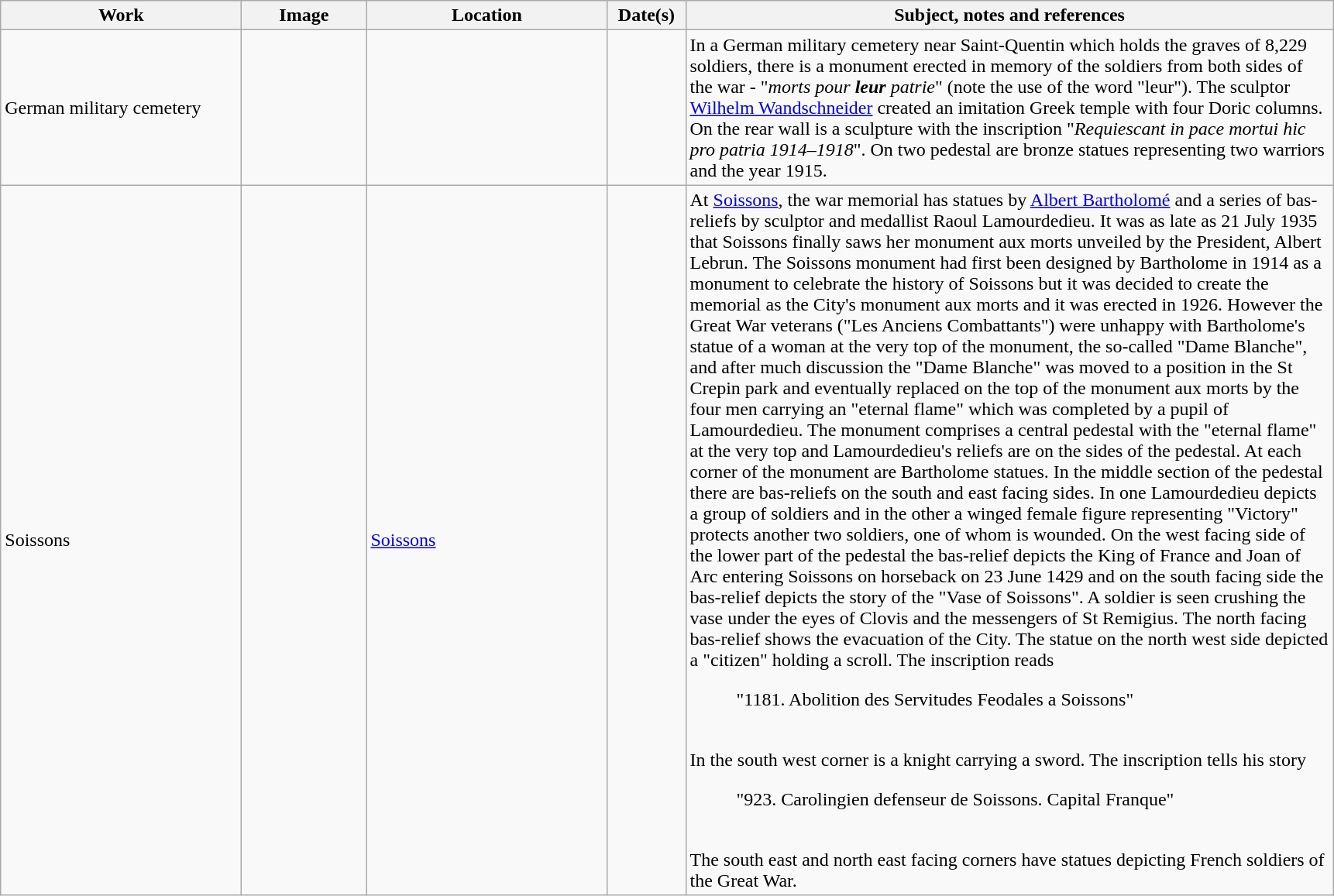<table class="wikitable sortable">
<tr>
<th style="width:200px">Work</th>
<th style="width:100px" class="sortable">Image</th>
<th style="width:200px">Location</th>
<th style="width:60px">Date(s)</th>
<th style="width:550px" class="unsortable">Subject, notes and references</th>
</tr>
<tr>
<td>German military cemetery</td>
<td></td>
<td></td>
<td></td>
<td>In a German military cemetery near Saint-Quentin which holds the graves of 8,229 soldiers, there is a monument erected in memory of the soldiers from both sides of the war - "<em>morts pour <strong>leur</strong> patrie</em>" (note the use of the word "leur"). The sculptor <a href='#'>Wilhelm Wandschneider</a> created an imitation Greek temple with four Doric columns. On the rear wall is a sculpture with the inscription "<em>Requiescant in pace mortui hic pro patria 1914–1918</em>". On two pedestal are bronze statues representing two warriors and the year 1915.</td>
</tr>
<tr>
<td>Soissons</td>
<td></td>
<td><a href='#'>Soissons</a></td>
<td></td>
<td>At <a href='#'>Soissons</a>, the war memorial has statues by <a href='#'>Albert Bartholomé</a> and a series of bas-reliefs by sculptor and medallist Raoul Lamourdedieu. It was as late as 21 July 1935 that Soissons finally saws her monument aux morts unveiled by the President, Albert Lebrun. The Soissons monument had first been designed by Bartholome in 1914 as a monument to celebrate the history of Soissons but it was decided to create the memorial as the City's monument aux morts and it was erected in 1926. However the Great War veterans ("Les Anciens Combattants") were unhappy with Bartholome's statue of a woman at the very top of the monument, the so-called "Dame Blanche", and after much discussion the "Dame Blanche" was moved to a position in the St Crepin park and eventually replaced on the top of the monument aux morts by the four men carrying an "eternal flame" which was completed by a pupil of Lamourdedieu. The monument comprises a central pedestal with the "eternal flame" at the very top and Lamourdedieu's reliefs are on the sides of the pedestal. At each corner of the monument are Bartholome statues. In the middle section of the pedestal there are bas-reliefs on the south and east facing sides. In one Lamourdedieu depicts a group of soldiers and in the other a winged female figure representing "Victory" protects another two soldiers, one of whom is wounded. On the west facing side of the lower part of the pedestal the bas-relief depicts the King of France and Joan of Arc entering Soissons on horseback on 23 June 1429 and on the south facing side the bas-relief depicts the story of the "Vase of Soissons". A soldier is seen crushing the vase under the eyes of Clovis and the messengers of St Remigius. The north facing bas-relief shows the evacuation of the City. The statue on the north west side depicted a "citizen" holding a scroll. The inscription reads<blockquote>"1181. Abolition des Servitudes Feodales a Soissons"</blockquote><br>In the south west corner is a knight carrying a sword. The inscription tells his story<blockquote>"923. Carolingien defenseur de Soissons. Capital Franque"</blockquote><br>The south east and north east facing corners have statues depicting French soldiers of the Great War.</td>
</tr>
</table>
